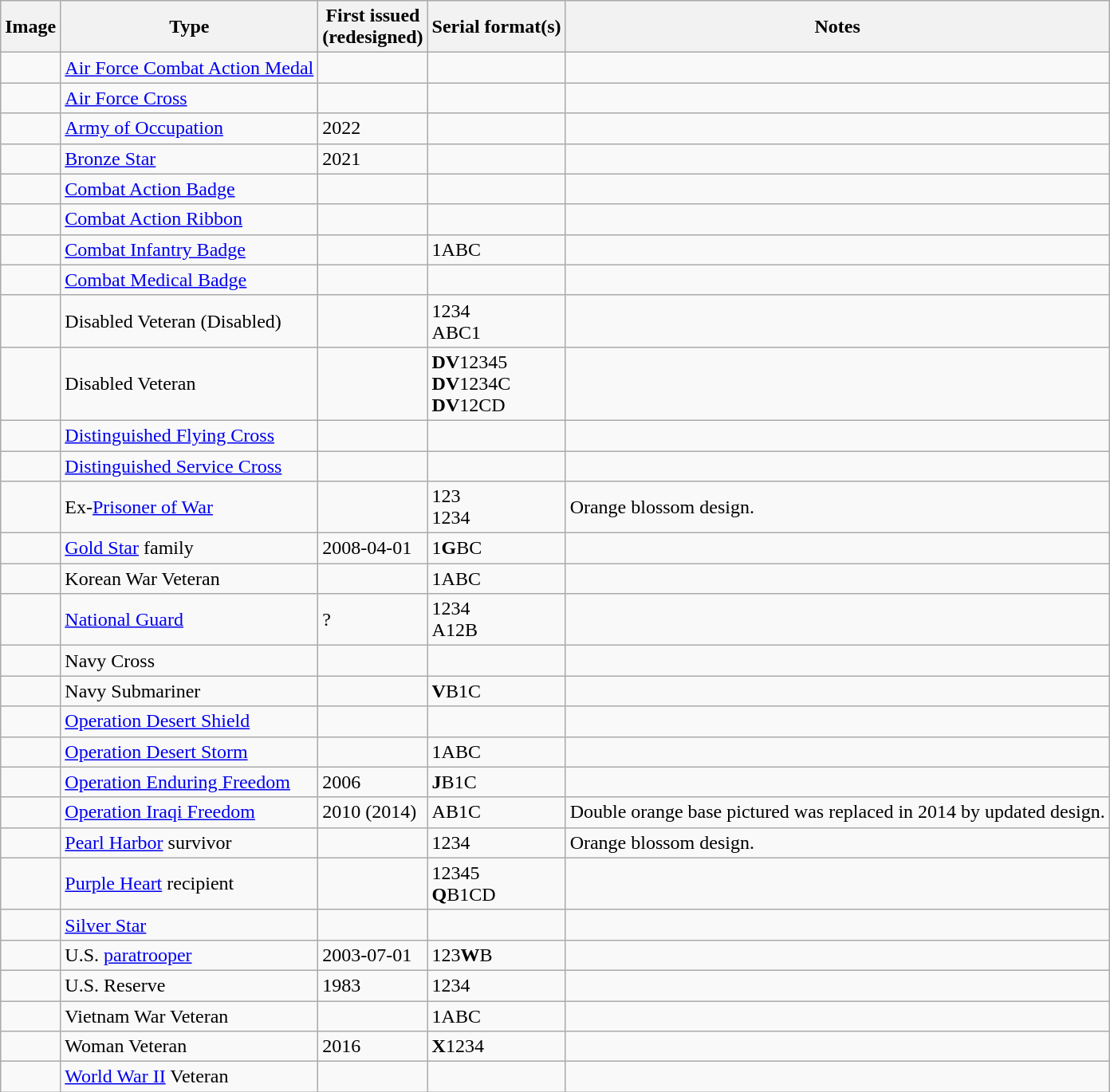<table class="wikitable">
<tr>
<th>Image</th>
<th>Type</th>
<th>First issued<br>(redesigned)</th>
<th>Serial format(s)</th>
<th>Notes</th>
</tr>
<tr>
<td></td>
<td><a href='#'>Air Force Combat Action Medal</a></td>
<td></td>
<td></td>
<td></td>
</tr>
<tr>
<td></td>
<td><a href='#'>Air Force Cross</a></td>
<td></td>
<td></td>
<td></td>
</tr>
<tr>
<td></td>
<td><a href='#'>Army of Occupation</a></td>
<td>2022</td>
<td></td>
<td></td>
</tr>
<tr>
<td></td>
<td><a href='#'>Bronze Star</a></td>
<td>2021</td>
<td></td>
<td></td>
</tr>
<tr>
<td></td>
<td><a href='#'>Combat Action Badge</a></td>
<td></td>
<td></td>
<td></td>
</tr>
<tr>
<td></td>
<td><a href='#'>Combat Action Ribbon</a></td>
<td></td>
<td></td>
<td></td>
</tr>
<tr>
<td></td>
<td><a href='#'>Combat Infantry Badge</a></td>
<td></td>
<td>1ABC</td>
<td></td>
</tr>
<tr>
<td></td>
<td><a href='#'>Combat Medical Badge</a></td>
<td></td>
<td></td>
<td></td>
</tr>
<tr>
<td></td>
<td>Disabled Veteran (Disabled)</td>
<td></td>
<td>1234<br>ABC1</td>
<td></td>
</tr>
<tr>
<td></td>
<td>Disabled Veteran</td>
<td></td>
<td><strong>DV</strong>12345<br><strong>DV</strong>1234C<br><strong>DV</strong>12CD</td>
<td></td>
</tr>
<tr>
<td></td>
<td><a href='#'>Distinguished Flying Cross</a></td>
<td></td>
<td></td>
<td></td>
</tr>
<tr>
<td></td>
<td><a href='#'>Distinguished Service Cross</a></td>
<td></td>
<td></td>
<td></td>
</tr>
<tr>
<td></td>
<td>Ex-<a href='#'>Prisoner of War</a></td>
<td></td>
<td> 123<br> 1234</td>
<td>Orange blossom design.</td>
</tr>
<tr>
<td></td>
<td><a href='#'>Gold Star</a> family</td>
<td>2008-04-01</td>
<td>1<strong>G</strong>BC</td>
<td></td>
</tr>
<tr>
<td></td>
<td>Korean War Veteran</td>
<td></td>
<td>1ABC</td>
<td></td>
</tr>
<tr>
<td></td>
<td><a href='#'>National Guard</a></td>
<td>?</td>
<td>1234<br>A12B</td>
<td></td>
</tr>
<tr>
<td></td>
<td>Navy Cross</td>
<td></td>
<td></td>
<td></td>
</tr>
<tr>
<td></td>
<td>Navy Submariner</td>
<td></td>
<td><strong>V</strong>B1C</td>
<td></td>
</tr>
<tr>
<td></td>
<td><a href='#'>Operation Desert Shield</a></td>
<td></td>
<td></td>
<td></td>
</tr>
<tr>
<td></td>
<td><a href='#'>Operation Desert Storm</a></td>
<td></td>
<td>1ABC</td>
<td></td>
</tr>
<tr>
<td></td>
<td><a href='#'>Operation Enduring Freedom</a></td>
<td>2006</td>
<td><strong>J</strong>B1C</td>
<td></td>
</tr>
<tr>
<td><br></td>
<td><a href='#'>Operation Iraqi Freedom</a></td>
<td>2010 (2014)</td>
<td>AB1C</td>
<td>Double orange base pictured was replaced in 2014 by updated design.</td>
</tr>
<tr>
<td></td>
<td><a href='#'>Pearl Harbor</a> survivor</td>
<td></td>
<td>1234</td>
<td>Orange blossom design.</td>
</tr>
<tr>
<td></td>
<td><a href='#'>Purple Heart</a> recipient</td>
<td></td>
<td>12345<br><strong>Q</strong>B1CD</td>
<td></td>
</tr>
<tr>
<td></td>
<td><a href='#'>Silver Star</a></td>
<td></td>
<td></td>
<td></td>
</tr>
<tr>
<td></td>
<td>U.S. <a href='#'>paratrooper</a></td>
<td>2003-07-01</td>
<td>123<strong>W</strong>B</td>
<td></td>
</tr>
<tr>
<td></td>
<td>U.S. Reserve</td>
<td>1983</td>
<td>1234</td>
<td></td>
</tr>
<tr>
<td></td>
<td>Vietnam War Veteran</td>
<td></td>
<td>1ABC</td>
<td></td>
</tr>
<tr>
<td></td>
<td>Woman Veteran</td>
<td>2016</td>
<td><strong>X</strong>1234</td>
<td></td>
</tr>
<tr>
<td></td>
<td><a href='#'>World War II</a> Veteran</td>
<td></td>
<td></td>
<td></td>
</tr>
</table>
